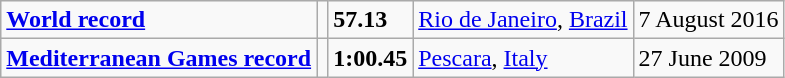<table class="wikitable">
<tr>
<td><strong><a href='#'>World record</a></strong></td>
<td></td>
<td><strong>57.13</strong></td>
<td><a href='#'>Rio de Janeiro</a>, <a href='#'>Brazil</a></td>
<td>7 August 2016</td>
</tr>
<tr>
<td><strong><a href='#'>Mediterranean Games record</a></strong></td>
<td></td>
<td><strong>1:00.45</strong></td>
<td><a href='#'>Pescara</a>, <a href='#'>Italy</a></td>
<td>27 June 2009</td>
</tr>
</table>
